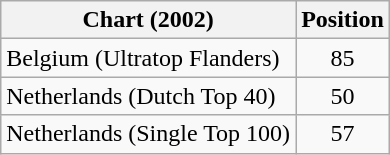<table class="wikitable sortable">
<tr>
<th>Chart (2002)</th>
<th>Position</th>
</tr>
<tr>
<td>Belgium (Ultratop Flanders)</td>
<td align="center">85</td>
</tr>
<tr>
<td>Netherlands (Dutch Top 40)</td>
<td align="center">50</td>
</tr>
<tr>
<td>Netherlands (Single Top 100)</td>
<td align="center">57</td>
</tr>
</table>
